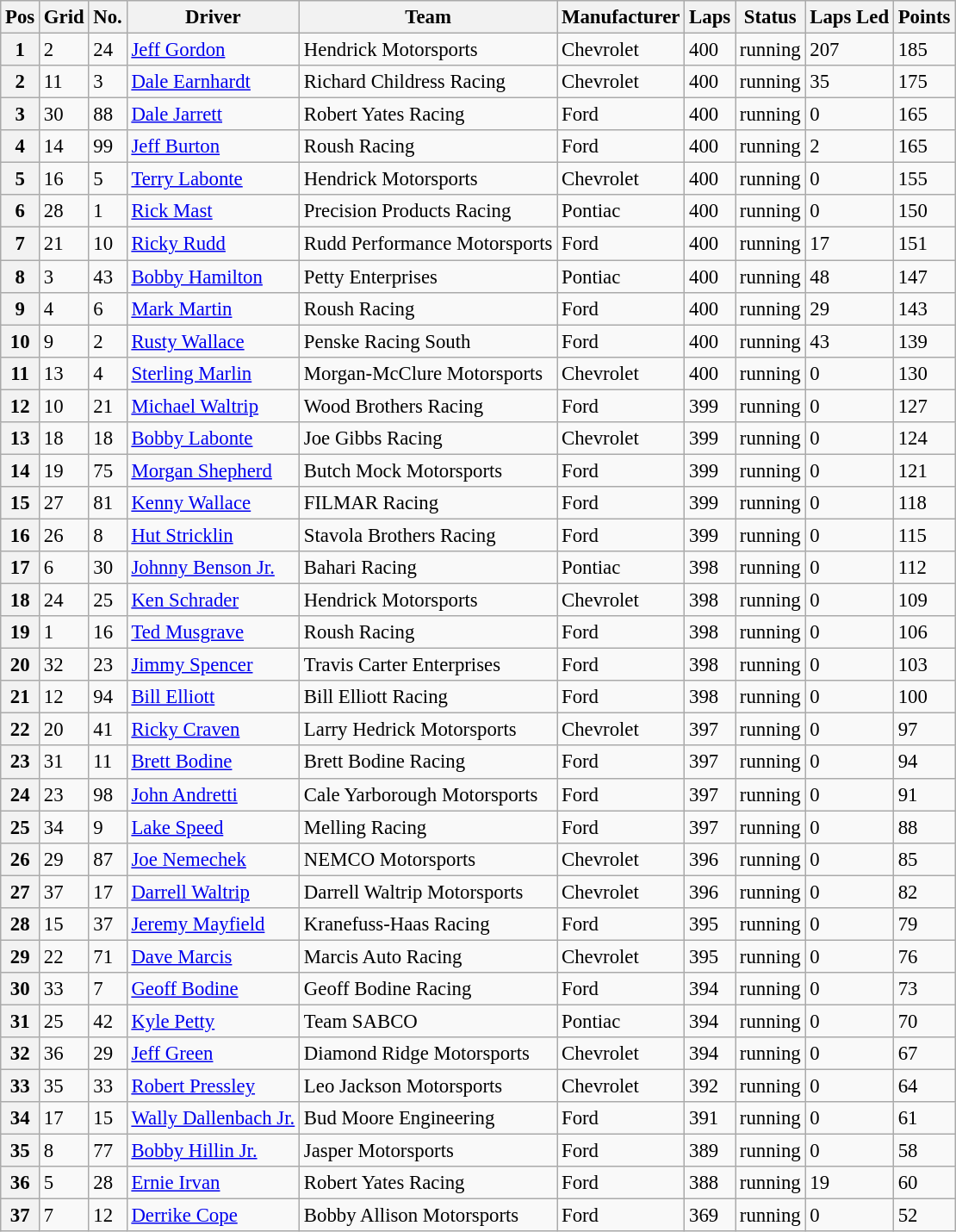<table class="wikitable" style="font-size:95%">
<tr>
<th>Pos</th>
<th>Grid</th>
<th>No.</th>
<th>Driver</th>
<th>Team</th>
<th>Manufacturer</th>
<th>Laps</th>
<th>Status</th>
<th>Laps Led</th>
<th>Points</th>
</tr>
<tr>
<th>1</th>
<td>2</td>
<td>24</td>
<td><a href='#'>Jeff Gordon</a></td>
<td>Hendrick Motorsports</td>
<td>Chevrolet</td>
<td>400</td>
<td>running</td>
<td>207</td>
<td>185</td>
</tr>
<tr>
<th>2</th>
<td>11</td>
<td>3</td>
<td><a href='#'>Dale Earnhardt</a></td>
<td>Richard Childress Racing</td>
<td>Chevrolet</td>
<td>400</td>
<td>running</td>
<td>35</td>
<td>175</td>
</tr>
<tr>
<th>3</th>
<td>30</td>
<td>88</td>
<td><a href='#'>Dale Jarrett</a></td>
<td>Robert Yates Racing</td>
<td>Ford</td>
<td>400</td>
<td>running</td>
<td>0</td>
<td>165</td>
</tr>
<tr>
<th>4</th>
<td>14</td>
<td>99</td>
<td><a href='#'>Jeff Burton</a></td>
<td>Roush Racing</td>
<td>Ford</td>
<td>400</td>
<td>running</td>
<td>2</td>
<td>165</td>
</tr>
<tr>
<th>5</th>
<td>16</td>
<td>5</td>
<td><a href='#'>Terry Labonte</a></td>
<td>Hendrick Motorsports</td>
<td>Chevrolet</td>
<td>400</td>
<td>running</td>
<td>0</td>
<td>155</td>
</tr>
<tr>
<th>6</th>
<td>28</td>
<td>1</td>
<td><a href='#'>Rick Mast</a></td>
<td>Precision Products Racing</td>
<td>Pontiac</td>
<td>400</td>
<td>running</td>
<td>0</td>
<td>150</td>
</tr>
<tr>
<th>7</th>
<td>21</td>
<td>10</td>
<td><a href='#'>Ricky Rudd</a></td>
<td>Rudd Performance Motorsports</td>
<td>Ford</td>
<td>400</td>
<td>running</td>
<td>17</td>
<td>151</td>
</tr>
<tr>
<th>8</th>
<td>3</td>
<td>43</td>
<td><a href='#'>Bobby Hamilton</a></td>
<td>Petty Enterprises</td>
<td>Pontiac</td>
<td>400</td>
<td>running</td>
<td>48</td>
<td>147</td>
</tr>
<tr>
<th>9</th>
<td>4</td>
<td>6</td>
<td><a href='#'>Mark Martin</a></td>
<td>Roush Racing</td>
<td>Ford</td>
<td>400</td>
<td>running</td>
<td>29</td>
<td>143</td>
</tr>
<tr>
<th>10</th>
<td>9</td>
<td>2</td>
<td><a href='#'>Rusty Wallace</a></td>
<td>Penske Racing South</td>
<td>Ford</td>
<td>400</td>
<td>running</td>
<td>43</td>
<td>139</td>
</tr>
<tr>
<th>11</th>
<td>13</td>
<td>4</td>
<td><a href='#'>Sterling Marlin</a></td>
<td>Morgan-McClure Motorsports</td>
<td>Chevrolet</td>
<td>400</td>
<td>running</td>
<td>0</td>
<td>130</td>
</tr>
<tr>
<th>12</th>
<td>10</td>
<td>21</td>
<td><a href='#'>Michael Waltrip</a></td>
<td>Wood Brothers Racing</td>
<td>Ford</td>
<td>399</td>
<td>running</td>
<td>0</td>
<td>127</td>
</tr>
<tr>
<th>13</th>
<td>18</td>
<td>18</td>
<td><a href='#'>Bobby Labonte</a></td>
<td>Joe Gibbs Racing</td>
<td>Chevrolet</td>
<td>399</td>
<td>running</td>
<td>0</td>
<td>124</td>
</tr>
<tr>
<th>14</th>
<td>19</td>
<td>75</td>
<td><a href='#'>Morgan Shepherd</a></td>
<td>Butch Mock Motorsports</td>
<td>Ford</td>
<td>399</td>
<td>running</td>
<td>0</td>
<td>121</td>
</tr>
<tr>
<th>15</th>
<td>27</td>
<td>81</td>
<td><a href='#'>Kenny Wallace</a></td>
<td>FILMAR Racing</td>
<td>Ford</td>
<td>399</td>
<td>running</td>
<td>0</td>
<td>118</td>
</tr>
<tr>
<th>16</th>
<td>26</td>
<td>8</td>
<td><a href='#'>Hut Stricklin</a></td>
<td>Stavola Brothers Racing</td>
<td>Ford</td>
<td>399</td>
<td>running</td>
<td>0</td>
<td>115</td>
</tr>
<tr>
<th>17</th>
<td>6</td>
<td>30</td>
<td><a href='#'>Johnny Benson Jr.</a></td>
<td>Bahari Racing</td>
<td>Pontiac</td>
<td>398</td>
<td>running</td>
<td>0</td>
<td>112</td>
</tr>
<tr>
<th>18</th>
<td>24</td>
<td>25</td>
<td><a href='#'>Ken Schrader</a></td>
<td>Hendrick Motorsports</td>
<td>Chevrolet</td>
<td>398</td>
<td>running</td>
<td>0</td>
<td>109</td>
</tr>
<tr>
<th>19</th>
<td>1</td>
<td>16</td>
<td><a href='#'>Ted Musgrave</a></td>
<td>Roush Racing</td>
<td>Ford</td>
<td>398</td>
<td>running</td>
<td>0</td>
<td>106</td>
</tr>
<tr>
<th>20</th>
<td>32</td>
<td>23</td>
<td><a href='#'>Jimmy Spencer</a></td>
<td>Travis Carter Enterprises</td>
<td>Ford</td>
<td>398</td>
<td>running</td>
<td>0</td>
<td>103</td>
</tr>
<tr>
<th>21</th>
<td>12</td>
<td>94</td>
<td><a href='#'>Bill Elliott</a></td>
<td>Bill Elliott Racing</td>
<td>Ford</td>
<td>398</td>
<td>running</td>
<td>0</td>
<td>100</td>
</tr>
<tr>
<th>22</th>
<td>20</td>
<td>41</td>
<td><a href='#'>Ricky Craven</a></td>
<td>Larry Hedrick Motorsports</td>
<td>Chevrolet</td>
<td>397</td>
<td>running</td>
<td>0</td>
<td>97</td>
</tr>
<tr>
<th>23</th>
<td>31</td>
<td>11</td>
<td><a href='#'>Brett Bodine</a></td>
<td>Brett Bodine Racing</td>
<td>Ford</td>
<td>397</td>
<td>running</td>
<td>0</td>
<td>94</td>
</tr>
<tr>
<th>24</th>
<td>23</td>
<td>98</td>
<td><a href='#'>John Andretti</a></td>
<td>Cale Yarborough Motorsports</td>
<td>Ford</td>
<td>397</td>
<td>running</td>
<td>0</td>
<td>91</td>
</tr>
<tr>
<th>25</th>
<td>34</td>
<td>9</td>
<td><a href='#'>Lake Speed</a></td>
<td>Melling Racing</td>
<td>Ford</td>
<td>397</td>
<td>running</td>
<td>0</td>
<td>88</td>
</tr>
<tr>
<th>26</th>
<td>29</td>
<td>87</td>
<td><a href='#'>Joe Nemechek</a></td>
<td>NEMCO Motorsports</td>
<td>Chevrolet</td>
<td>396</td>
<td>running</td>
<td>0</td>
<td>85</td>
</tr>
<tr>
<th>27</th>
<td>37</td>
<td>17</td>
<td><a href='#'>Darrell Waltrip</a></td>
<td>Darrell Waltrip Motorsports</td>
<td>Chevrolet</td>
<td>396</td>
<td>running</td>
<td>0</td>
<td>82</td>
</tr>
<tr>
<th>28</th>
<td>15</td>
<td>37</td>
<td><a href='#'>Jeremy Mayfield</a></td>
<td>Kranefuss-Haas Racing</td>
<td>Ford</td>
<td>395</td>
<td>running</td>
<td>0</td>
<td>79</td>
</tr>
<tr>
<th>29</th>
<td>22</td>
<td>71</td>
<td><a href='#'>Dave Marcis</a></td>
<td>Marcis Auto Racing</td>
<td>Chevrolet</td>
<td>395</td>
<td>running</td>
<td>0</td>
<td>76</td>
</tr>
<tr>
<th>30</th>
<td>33</td>
<td>7</td>
<td><a href='#'>Geoff Bodine</a></td>
<td>Geoff Bodine Racing</td>
<td>Ford</td>
<td>394</td>
<td>running</td>
<td>0</td>
<td>73</td>
</tr>
<tr>
<th>31</th>
<td>25</td>
<td>42</td>
<td><a href='#'>Kyle Petty</a></td>
<td>Team SABCO</td>
<td>Pontiac</td>
<td>394</td>
<td>running</td>
<td>0</td>
<td>70</td>
</tr>
<tr>
<th>32</th>
<td>36</td>
<td>29</td>
<td><a href='#'>Jeff Green</a></td>
<td>Diamond Ridge Motorsports</td>
<td>Chevrolet</td>
<td>394</td>
<td>running</td>
<td>0</td>
<td>67</td>
</tr>
<tr>
<th>33</th>
<td>35</td>
<td>33</td>
<td><a href='#'>Robert Pressley</a></td>
<td>Leo Jackson Motorsports</td>
<td>Chevrolet</td>
<td>392</td>
<td>running</td>
<td>0</td>
<td>64</td>
</tr>
<tr>
<th>34</th>
<td>17</td>
<td>15</td>
<td><a href='#'>Wally Dallenbach Jr.</a></td>
<td>Bud Moore Engineering</td>
<td>Ford</td>
<td>391</td>
<td>running</td>
<td>0</td>
<td>61</td>
</tr>
<tr>
<th>35</th>
<td>8</td>
<td>77</td>
<td><a href='#'>Bobby Hillin Jr.</a></td>
<td>Jasper Motorsports</td>
<td>Ford</td>
<td>389</td>
<td>running</td>
<td>0</td>
<td>58</td>
</tr>
<tr>
<th>36</th>
<td>5</td>
<td>28</td>
<td><a href='#'>Ernie Irvan</a></td>
<td>Robert Yates Racing</td>
<td>Ford</td>
<td>388</td>
<td>running</td>
<td>19</td>
<td>60</td>
</tr>
<tr>
<th>37</th>
<td>7</td>
<td>12</td>
<td><a href='#'>Derrike Cope</a></td>
<td>Bobby Allison Motorsports</td>
<td>Ford</td>
<td>369</td>
<td>running</td>
<td>0</td>
<td>52</td>
</tr>
</table>
